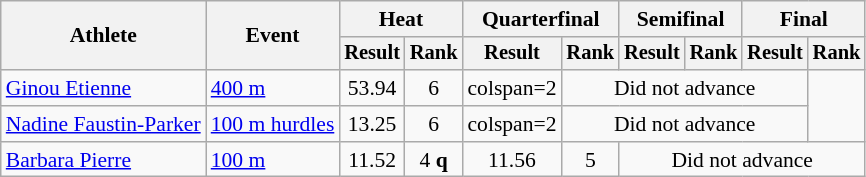<table class=wikitable style="font-size:90%">
<tr>
<th rowspan="2">Athlete</th>
<th rowspan="2">Event</th>
<th colspan="2">Heat</th>
<th colspan="2">Quarterfinal</th>
<th colspan="2">Semifinal</th>
<th colspan="2">Final</th>
</tr>
<tr style="font-size:95%">
<th>Result</th>
<th>Rank</th>
<th>Result</th>
<th>Rank</th>
<th>Result</th>
<th>Rank</th>
<th>Result</th>
<th>Rank</th>
</tr>
<tr align=center>
<td align=left><a href='#'>Ginou Etienne</a></td>
<td align=left><a href='#'>400 m</a></td>
<td>53.94</td>
<td>6</td>
<td>colspan=2 </td>
<td colspan=4>Did not advance</td>
</tr>
<tr align=center>
<td align=left><a href='#'>Nadine Faustin-Parker</a></td>
<td align=left><a href='#'>100 m hurdles</a></td>
<td>13.25</td>
<td>6</td>
<td>colspan=2 </td>
<td colspan=4>Did not advance</td>
</tr>
<tr align=center>
<td align=left><a href='#'>Barbara Pierre</a></td>
<td align=left><a href='#'>100 m</a></td>
<td>11.52</td>
<td>4 <strong>q</strong></td>
<td>11.56</td>
<td>5</td>
<td colspan=4>Did not advance</td>
</tr>
</table>
